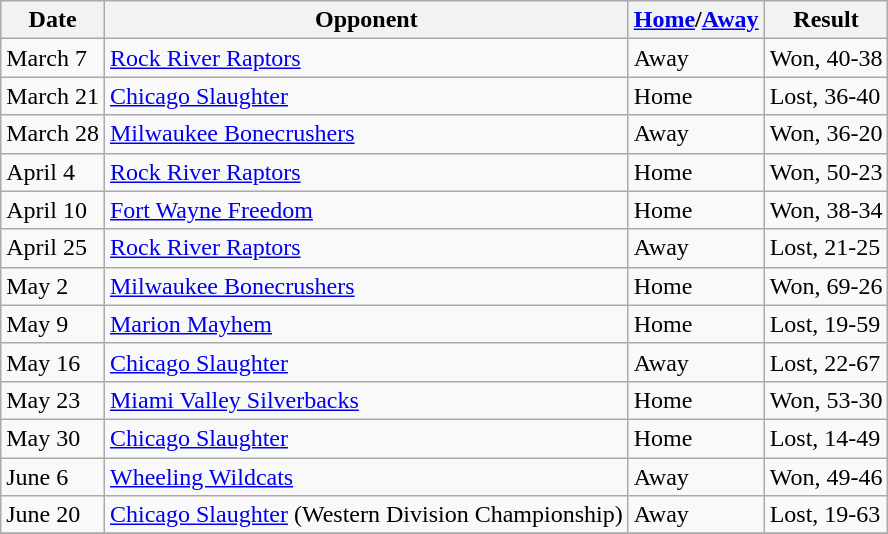<table class="wikitable">
<tr>
<th>Date</th>
<th>Opponent</th>
<th><a href='#'>Home</a>/<a href='#'>Away</a></th>
<th>Result</th>
</tr>
<tr>
<td>March 7</td>
<td><a href='#'>Rock River Raptors</a></td>
<td>Away</td>
<td>Won, 40-38</td>
</tr>
<tr>
<td>March 21</td>
<td><a href='#'>Chicago Slaughter</a></td>
<td>Home</td>
<td>Lost, 36-40</td>
</tr>
<tr>
<td>March 28</td>
<td><a href='#'>Milwaukee Bonecrushers</a></td>
<td>Away</td>
<td>Won, 36-20</td>
</tr>
<tr>
<td>April 4</td>
<td><a href='#'>Rock River Raptors</a></td>
<td>Home</td>
<td>Won, 50-23</td>
</tr>
<tr>
<td>April 10</td>
<td><a href='#'>Fort Wayne Freedom</a></td>
<td>Home</td>
<td>Won, 38-34</td>
</tr>
<tr>
<td>April 25</td>
<td><a href='#'>Rock River Raptors</a></td>
<td>Away</td>
<td>Lost, 21-25</td>
</tr>
<tr>
<td>May 2</td>
<td><a href='#'>Milwaukee Bonecrushers</a></td>
<td>Home</td>
<td>Won, 69-26</td>
</tr>
<tr>
<td>May 9</td>
<td><a href='#'>Marion Mayhem</a></td>
<td>Home</td>
<td>Lost, 19-59</td>
</tr>
<tr>
<td>May 16</td>
<td><a href='#'>Chicago Slaughter</a></td>
<td>Away</td>
<td>Lost, 22-67</td>
</tr>
<tr>
<td>May 23</td>
<td><a href='#'>Miami Valley Silverbacks</a></td>
<td>Home</td>
<td>Won, 53-30</td>
</tr>
<tr>
<td>May 30</td>
<td><a href='#'>Chicago Slaughter</a></td>
<td>Home</td>
<td>Lost, 14-49</td>
</tr>
<tr>
<td>June 6</td>
<td><a href='#'>Wheeling Wildcats</a></td>
<td>Away</td>
<td>Won, 49-46</td>
</tr>
<tr>
<td>June 20</td>
<td><a href='#'>Chicago Slaughter</a> (Western Division Championship)</td>
<td>Away</td>
<td>Lost, 19-63</td>
</tr>
<tr>
</tr>
</table>
